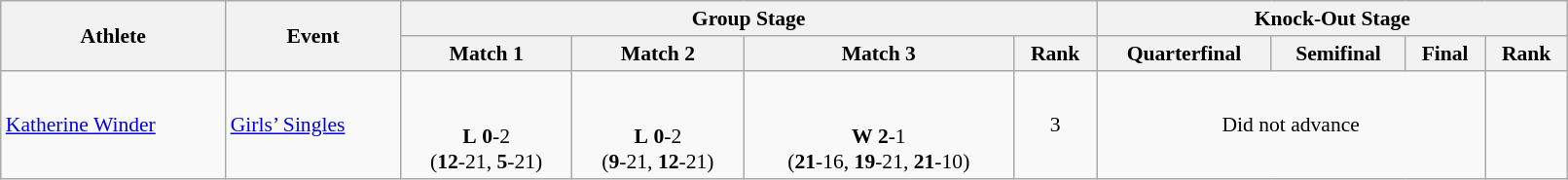<table class="wikitable"  style="width:85%; text-align:left; font-size:90%;">
<tr>
<th rowspan=2>Athlete</th>
<th rowspan=2>Event</th>
<th colspan=4>Group Stage</th>
<th colspan=4>Knock-Out Stage</th>
</tr>
<tr>
<th>Match 1</th>
<th>Match 2</th>
<th>Match 3</th>
<th>Rank</th>
<th>Quarterfinal</th>
<th>Semifinal</th>
<th>Final</th>
<th>Rank</th>
</tr>
<tr>
<td><a href='#'>Katherine Winder</a></td>
<td><a href='#'>Girls’ Singles</a></td>
<td align=center> <br><br><strong>L</strong> <strong>0</strong>-2 <br> (<strong>12</strong>-21, <strong>5</strong>-21)</td>
<td align=center> <br><br><strong>L</strong> <strong>0</strong>-2 <br> (<strong>9</strong>-21, <strong>12</strong>-21)</td>
<td align=center> <br><br><strong>W</strong> <strong>2</strong>-1 <br> (<strong>21</strong>-16, <strong>19</strong>-21, <strong>21</strong>-10)</td>
<td align=center>3</td>
<td colspan="3" style="text-align:center;">Did not advance</td>
<td align=center></td>
</tr>
</table>
